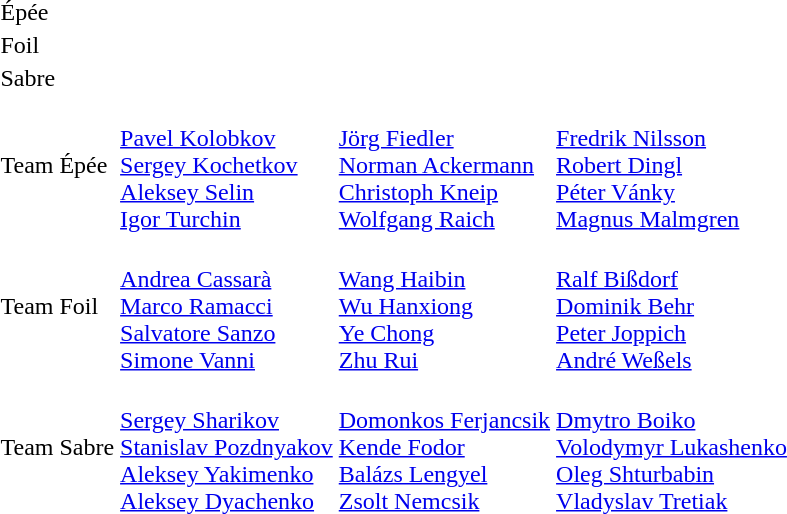<table>
<tr>
<td>Épée</td>
<td></td>
<td></td>
<td> <br> </td>
</tr>
<tr>
<td>Foil</td>
<td></td>
<td></td>
<td> <br> </td>
</tr>
<tr>
<td>Sabre</td>
<td></td>
<td></td>
<td> <br> </td>
</tr>
<tr>
<td>Team Épée</td>
<td> <br> <a href='#'>Pavel Kolobkov</a><br><a href='#'>Sergey Kochetkov</a><br><a href='#'>Aleksey Selin</a><br><a href='#'>Igor Turchin</a></td>
<td> <br> <a href='#'>Jörg Fiedler</a><br><a href='#'>Norman Ackermann</a><br><a href='#'>Christoph Kneip</a><br><a href='#'>Wolfgang Raich</a></td>
<td> <br><a href='#'>Fredrik Nilsson</a><br><a href='#'>Robert Dingl</a><br><a href='#'>Péter Vánky</a><br><a href='#'>Magnus Malmgren</a></td>
</tr>
<tr>
<td>Team Foil</td>
<td><br><a href='#'>Andrea Cassarà</a><br><a href='#'>Marco Ramacci</a><br><a href='#'>Salvatore Sanzo</a><br><a href='#'>Simone Vanni</a></td>
<td><br><a href='#'>Wang Haibin</a><br><a href='#'>Wu Hanxiong</a><br><a href='#'>Ye Chong</a><br><a href='#'>Zhu Rui</a></td>
<td><br><a href='#'>Ralf Bißdorf</a><br><a href='#'>Dominik Behr</a><br><a href='#'>Peter Joppich</a><br><a href='#'>André Weßels</a></td>
</tr>
<tr>
<td>Team Sabre</td>
<td> <br><a href='#'>Sergey Sharikov</a><br><a href='#'>Stanislav Pozdnyakov</a><br><a href='#'>Aleksey Yakimenko</a><br><a href='#'>Aleksey Dyachenko</a></td>
<td> <br> <a href='#'>Domonkos Ferjancsik</a><br><a href='#'>Kende Fodor</a><br><a href='#'>Balázs Lengyel</a><br><a href='#'>Zsolt Nemcsik</a></td>
<td> <br> <a href='#'>Dmytro Boiko</a> <br> <a href='#'>Volodymyr Lukashenko</a> <br> <a href='#'>Oleg Shturbabin</a> <br> <a href='#'>Vladyslav Tretiak</a></td>
</tr>
<tr>
</tr>
</table>
